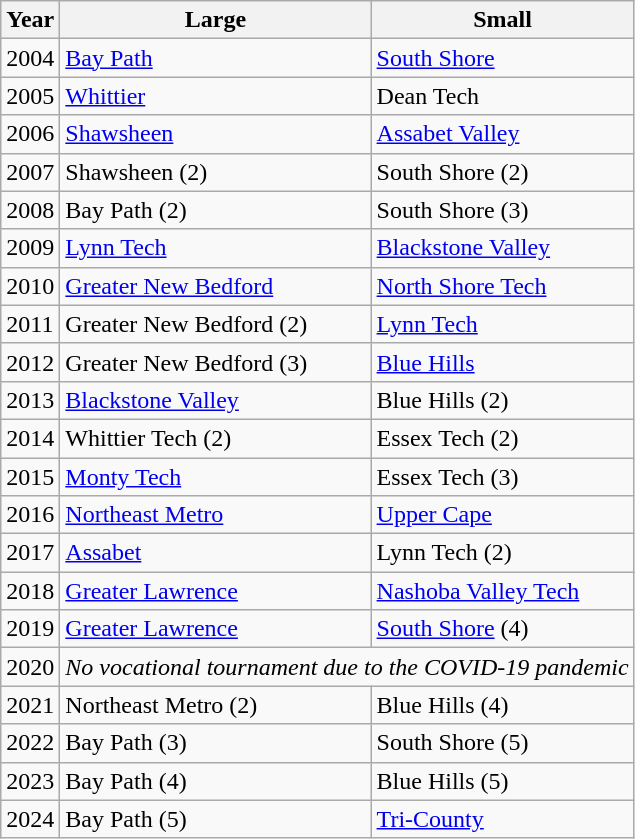<table class="wikitable">
<tr>
<th>Year</th>
<th>Large</th>
<th>Small</th>
</tr>
<tr>
<td>2004</td>
<td><a href='#'>Bay Path</a></td>
<td><a href='#'>South Shore</a></td>
</tr>
<tr>
<td>2005</td>
<td><a href='#'>Whittier</a></td>
<td>Dean Tech</td>
</tr>
<tr>
<td>2006</td>
<td><a href='#'>Shawsheen</a></td>
<td><a href='#'>Assabet Valley</a></td>
</tr>
<tr>
<td>2007</td>
<td>Shawsheen (2)</td>
<td>South Shore (2)</td>
</tr>
<tr>
<td>2008</td>
<td>Bay Path (2)</td>
<td>South Shore (3)</td>
</tr>
<tr>
<td>2009</td>
<td><a href='#'>Lynn Tech</a></td>
<td><a href='#'>Blackstone Valley</a></td>
</tr>
<tr>
<td>2010</td>
<td><a href='#'>Greater New Bedford</a></td>
<td><a href='#'>North Shore Tech</a></td>
</tr>
<tr>
<td>2011</td>
<td>Greater New Bedford (2)</td>
<td><a href='#'>Lynn Tech</a></td>
</tr>
<tr>
<td>2012</td>
<td>Greater New Bedford (3)</td>
<td><a href='#'>Blue Hills</a></td>
</tr>
<tr>
<td>2013</td>
<td><a href='#'>Blackstone Valley</a></td>
<td>Blue Hills (2)</td>
</tr>
<tr>
<td>2014</td>
<td>Whittier Tech (2)</td>
<td>Essex Tech (2)</td>
</tr>
<tr>
<td>2015</td>
<td><a href='#'>Monty Tech</a></td>
<td>Essex Tech (3)</td>
</tr>
<tr>
<td>2016</td>
<td><a href='#'>Northeast Metro</a></td>
<td><a href='#'>Upper Cape</a></td>
</tr>
<tr>
<td>2017</td>
<td><a href='#'>Assabet</a></td>
<td>Lynn Tech (2)</td>
</tr>
<tr>
<td>2018</td>
<td><a href='#'>Greater Lawrence</a></td>
<td><a href='#'>Nashoba Valley Tech</a></td>
</tr>
<tr>
<td>2019</td>
<td><a href='#'>Greater Lawrence</a></td>
<td><a href='#'>South Shore</a> (4)</td>
</tr>
<tr>
<td>2020</td>
<td colspan=2><em>No vocational tournament due to the COVID-19 pandemic</em></td>
</tr>
<tr>
<td>2021</td>
<td>Northeast Metro (2)</td>
<td>Blue Hills (4)</td>
</tr>
<tr>
<td>2022</td>
<td>Bay Path (3)</td>
<td>South Shore (5)</td>
</tr>
<tr>
<td>2023</td>
<td>Bay Path (4)</td>
<td>Blue Hills (5)</td>
</tr>
<tr>
<td>2024</td>
<td>Bay Path (5)</td>
<td><a href='#'>Tri-County</a></td>
</tr>
</table>
